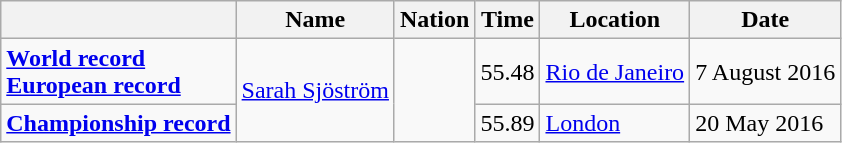<table class=wikitable>
<tr>
<th></th>
<th>Name</th>
<th>Nation</th>
<th>Time</th>
<th>Location</th>
<th>Date</th>
</tr>
<tr>
<td><strong><a href='#'>World record</a><br><a href='#'>European record</a></strong></td>
<td rowspan=2><a href='#'>Sarah Sjöström</a></td>
<td rowspan=2></td>
<td>55.48</td>
<td><a href='#'>Rio de Janeiro</a></td>
<td>7 August 2016</td>
</tr>
<tr>
<td><strong><a href='#'>Championship record</a></strong></td>
<td>55.89</td>
<td><a href='#'>London</a></td>
<td>20 May 2016</td>
</tr>
</table>
